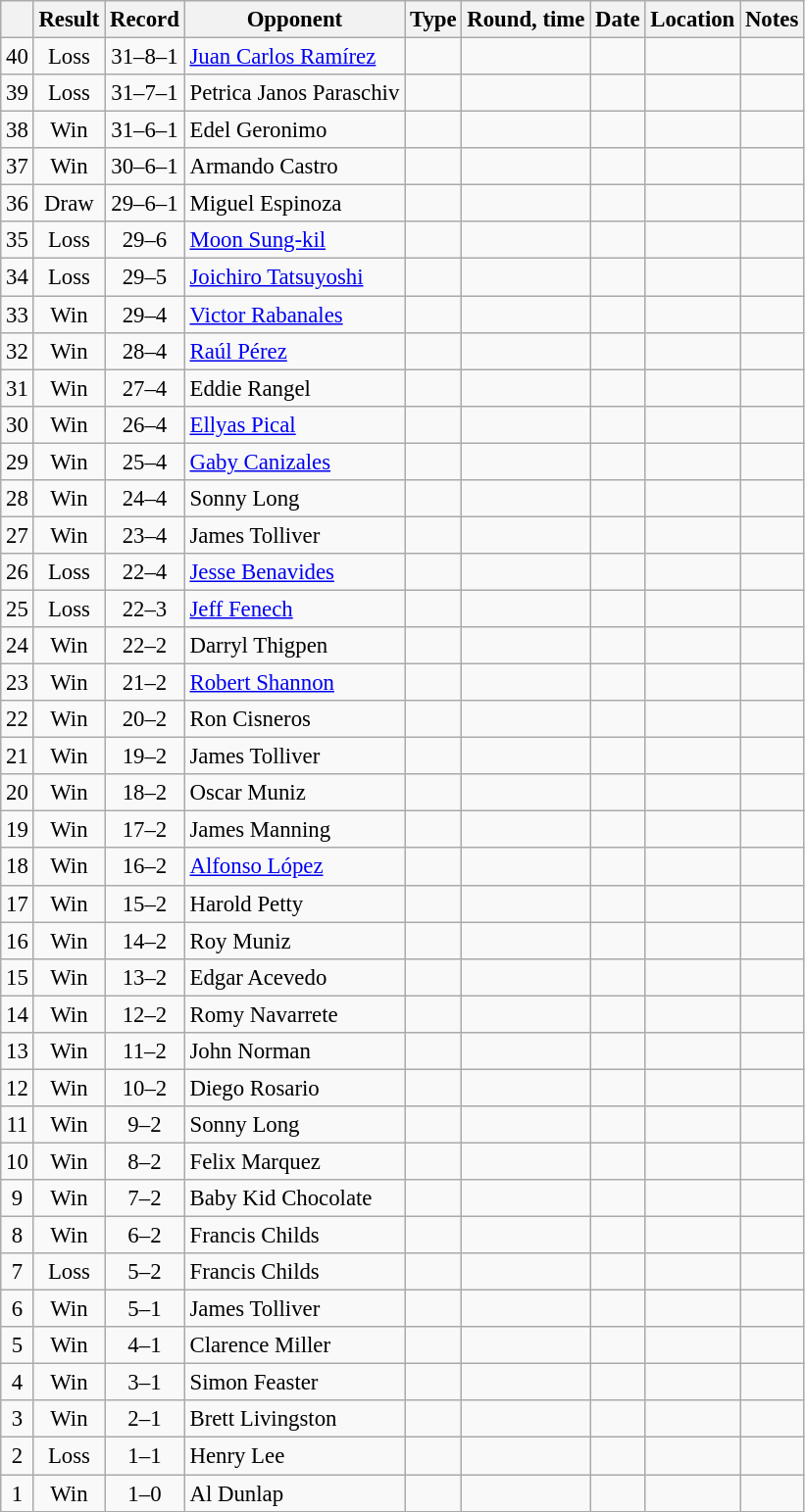<table class="wikitable" style="text-align:center; font-size:95%">
<tr>
<th></th>
<th>Result</th>
<th>Record</th>
<th>Opponent</th>
<th>Type</th>
<th>Round, time</th>
<th>Date</th>
<th>Location</th>
<th>Notes</th>
</tr>
<tr>
<td>40</td>
<td>Loss</td>
<td>31–8–1</td>
<td align=left> <a href='#'>Juan Carlos Ramírez</a></td>
<td></td>
<td></td>
<td></td>
<td align=left> </td>
<td align=left></td>
</tr>
<tr>
<td>39</td>
<td>Loss</td>
<td>31–7–1</td>
<td align=left> Petrica Janos Paraschiv</td>
<td></td>
<td></td>
<td></td>
<td align=left> </td>
<td align=left></td>
</tr>
<tr>
<td>38</td>
<td>Win</td>
<td>31–6–1</td>
<td align=left> Edel Geronimo</td>
<td></td>
<td></td>
<td></td>
<td align=left> </td>
<td align=left></td>
</tr>
<tr>
<td>37</td>
<td>Win</td>
<td>30–6–1</td>
<td align=left> Armando Castro</td>
<td></td>
<td></td>
<td></td>
<td align=left> </td>
<td align=left></td>
</tr>
<tr>
<td>36</td>
<td>Draw</td>
<td>29–6–1</td>
<td align=left> Miguel Espinoza</td>
<td></td>
<td></td>
<td></td>
<td align=left> </td>
<td align=left></td>
</tr>
<tr>
<td>35</td>
<td>Loss</td>
<td>29–6</td>
<td align=left> <a href='#'>Moon Sung-kil</a></td>
<td></td>
<td></td>
<td></td>
<td align=left> </td>
<td align=left></td>
</tr>
<tr>
<td>34</td>
<td>Loss</td>
<td>29–5</td>
<td align=left> <a href='#'>Joichiro Tatsuyoshi</a></td>
<td></td>
<td></td>
<td></td>
<td align=left> </td>
<td align=left></td>
</tr>
<tr>
<td>33</td>
<td>Win</td>
<td>29–4</td>
<td align=left> <a href='#'>Victor Rabanales</a></td>
<td></td>
<td></td>
<td></td>
<td align=left> </td>
<td align=left></td>
</tr>
<tr>
<td>32</td>
<td>Win</td>
<td>28–4</td>
<td align=left> <a href='#'>Raúl Pérez</a></td>
<td></td>
<td></td>
<td></td>
<td align=left> </td>
<td align=left></td>
</tr>
<tr>
<td>31</td>
<td>Win</td>
<td>27–4</td>
<td align=left> Eddie Rangel</td>
<td></td>
<td></td>
<td></td>
<td align=left> </td>
<td align=left></td>
</tr>
<tr>
<td>30</td>
<td>Win</td>
<td>26–4</td>
<td align=left> <a href='#'>Ellyas Pical</a></td>
<td></td>
<td></td>
<td></td>
<td align=left> </td>
<td align=left></td>
</tr>
<tr>
<td>29</td>
<td>Win</td>
<td>25–4</td>
<td align=left> <a href='#'>Gaby Canizales</a></td>
<td></td>
<td></td>
<td></td>
<td align=left> </td>
<td align=left></td>
</tr>
<tr>
<td>28</td>
<td>Win</td>
<td>24–4</td>
<td align=left> Sonny Long</td>
<td></td>
<td></td>
<td></td>
<td align=left> </td>
<td align=left></td>
</tr>
<tr>
<td>27</td>
<td>Win</td>
<td>23–4</td>
<td align=left> James Tolliver</td>
<td></td>
<td></td>
<td></td>
<td align=left> </td>
<td align=left></td>
</tr>
<tr>
<td>26</td>
<td>Loss</td>
<td>22–4</td>
<td align=left> <a href='#'>Jesse Benavides</a></td>
<td></td>
<td></td>
<td></td>
<td align=left> </td>
<td align=left></td>
</tr>
<tr>
<td>25</td>
<td>Loss</td>
<td>22–3</td>
<td align=left> <a href='#'>Jeff Fenech</a></td>
<td></td>
<td></td>
<td></td>
<td align=left> </td>
<td align=left></td>
</tr>
<tr>
<td>24</td>
<td>Win</td>
<td>22–2</td>
<td align=left> Darryl Thigpen</td>
<td></td>
<td></td>
<td></td>
<td align=left> </td>
<td align=left></td>
</tr>
<tr>
<td>23</td>
<td>Win</td>
<td>21–2</td>
<td align=left> <a href='#'>Robert Shannon</a></td>
<td></td>
<td></td>
<td></td>
<td align=left> </td>
<td align=left></td>
</tr>
<tr>
<td>22</td>
<td>Win</td>
<td>20–2</td>
<td align=left> Ron Cisneros</td>
<td></td>
<td></td>
<td></td>
<td align=left> </td>
<td align=left></td>
</tr>
<tr>
<td>21</td>
<td>Win</td>
<td>19–2</td>
<td align=left> James Tolliver</td>
<td></td>
<td></td>
<td></td>
<td align=left> </td>
<td align=left></td>
</tr>
<tr>
<td>20</td>
<td>Win</td>
<td>18–2</td>
<td align=left> Oscar Muniz</td>
<td></td>
<td></td>
<td></td>
<td align=left> </td>
<td align=left></td>
</tr>
<tr>
<td>19</td>
<td>Win</td>
<td>17–2</td>
<td align=left> James Manning</td>
<td></td>
<td></td>
<td></td>
<td align=left> </td>
<td align=left></td>
</tr>
<tr>
<td>18</td>
<td>Win</td>
<td>16–2</td>
<td align=left> <a href='#'>Alfonso López</a></td>
<td></td>
<td></td>
<td></td>
<td align=left> </td>
<td align=left></td>
</tr>
<tr>
<td>17</td>
<td>Win</td>
<td>15–2</td>
<td align=left> Harold Petty</td>
<td></td>
<td></td>
<td></td>
<td align=left> </td>
<td align=left></td>
</tr>
<tr>
<td>16</td>
<td>Win</td>
<td>14–2</td>
<td align=left> Roy Muniz</td>
<td></td>
<td></td>
<td></td>
<td align=left> </td>
<td align=left></td>
</tr>
<tr>
<td>15</td>
<td>Win</td>
<td>13–2</td>
<td align=left> Edgar Acevedo</td>
<td></td>
<td></td>
<td></td>
<td align=left> </td>
<td align=left></td>
</tr>
<tr>
<td>14</td>
<td>Win</td>
<td>12–2</td>
<td align=left> Romy Navarrete</td>
<td></td>
<td></td>
<td></td>
<td align=left> </td>
<td align=left></td>
</tr>
<tr>
<td>13</td>
<td>Win</td>
<td>11–2</td>
<td align=left> John Norman</td>
<td></td>
<td></td>
<td></td>
<td align=left> </td>
<td align=left></td>
</tr>
<tr>
<td>12</td>
<td>Win</td>
<td>10–2</td>
<td align=left> Diego Rosario</td>
<td></td>
<td></td>
<td></td>
<td align=left> </td>
<td align=left></td>
</tr>
<tr>
<td>11</td>
<td>Win</td>
<td>9–2</td>
<td align=left> Sonny Long</td>
<td></td>
<td></td>
<td></td>
<td align=left> </td>
<td align=left></td>
</tr>
<tr>
<td>10</td>
<td>Win</td>
<td>8–2</td>
<td align=left> Felix Marquez</td>
<td></td>
<td></td>
<td></td>
<td align=left> </td>
<td align=left></td>
</tr>
<tr>
<td>9</td>
<td>Win</td>
<td>7–2</td>
<td align=left> Baby Kid Chocolate</td>
<td></td>
<td></td>
<td></td>
<td align=left> </td>
<td align=left></td>
</tr>
<tr>
<td>8</td>
<td>Win</td>
<td>6–2</td>
<td align=left> Francis Childs</td>
<td></td>
<td></td>
<td></td>
<td align=left> </td>
<td align=left></td>
</tr>
<tr>
<td>7</td>
<td>Loss</td>
<td>5–2</td>
<td align=left> Francis Childs</td>
<td></td>
<td></td>
<td></td>
<td align=left> </td>
<td align=left></td>
</tr>
<tr>
<td>6</td>
<td>Win</td>
<td>5–1</td>
<td align=left> James Tolliver</td>
<td></td>
<td></td>
<td></td>
<td align=left> </td>
<td align=left></td>
</tr>
<tr>
<td>5</td>
<td>Win</td>
<td>4–1</td>
<td align=left> Clarence Miller</td>
<td></td>
<td></td>
<td></td>
<td align=left> </td>
<td align=left></td>
</tr>
<tr>
<td>4</td>
<td>Win</td>
<td>3–1</td>
<td align=left> Simon Feaster</td>
<td></td>
<td></td>
<td></td>
<td align=left> </td>
<td align=left></td>
</tr>
<tr>
<td>3</td>
<td>Win</td>
<td>2–1</td>
<td align=left> Brett Livingston</td>
<td></td>
<td></td>
<td></td>
<td align=left> </td>
<td align=left></td>
</tr>
<tr>
<td>2</td>
<td>Loss</td>
<td>1–1</td>
<td align=left> Henry Lee</td>
<td></td>
<td></td>
<td></td>
<td align=left> </td>
<td align=left></td>
</tr>
<tr>
<td>1</td>
<td>Win</td>
<td>1–0</td>
<td align=left> Al Dunlap</td>
<td></td>
<td></td>
<td></td>
<td align=left> </td>
<td align=left></td>
</tr>
</table>
